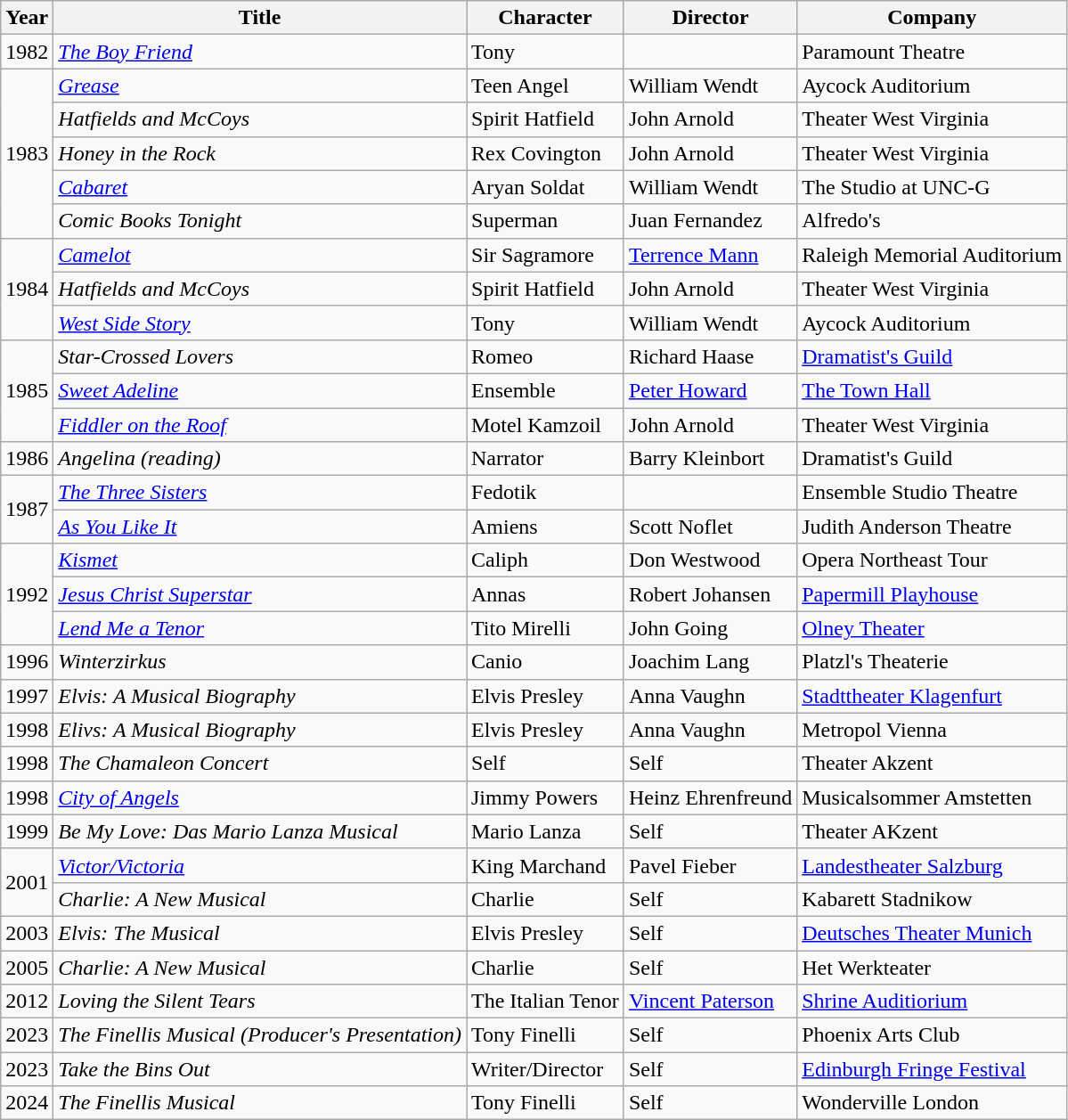<table class="wikitable">
<tr>
<th>Year</th>
<th>Title</th>
<th>Character</th>
<th>Director</th>
<th>Company</th>
</tr>
<tr>
<td>1982</td>
<td><em><a href='#'>The Boy Friend</a></em></td>
<td>Tony</td>
<td></td>
<td>Paramount Theatre</td>
</tr>
<tr>
<td rowspan="5">1983</td>
<td><em><a href='#'>Grease</a></em></td>
<td>Teen Angel</td>
<td>William Wendt</td>
<td>Aycock Auditorium</td>
</tr>
<tr>
<td><em>Hatfields and McCoys</em></td>
<td>Spirit Hatfield</td>
<td>John Arnold</td>
<td>Theater West Virginia</td>
</tr>
<tr>
<td><em>Honey in the Rock</em></td>
<td>Rex Covington</td>
<td>John Arnold</td>
<td>Theater West Virginia</td>
</tr>
<tr>
<td><em><a href='#'>Cabaret</a></em></td>
<td>Aryan Soldat</td>
<td>William Wendt</td>
<td>The Studio at UNC-G</td>
</tr>
<tr>
<td><em>Comic Books Tonight</em></td>
<td>Superman</td>
<td>Juan Fernandez</td>
<td>Alfredo's</td>
</tr>
<tr>
<td rowspan="3">1984</td>
<td><em><a href='#'>Camelot</a></em></td>
<td>Sir Sagramore</td>
<td><a href='#'>Terrence Mann</a></td>
<td>Raleigh Memorial Auditorium</td>
</tr>
<tr>
<td><em>Hatfields and McCoys</em></td>
<td>Spirit Hatfield</td>
<td>John Arnold</td>
<td>Theater West Virginia</td>
</tr>
<tr>
<td><em><a href='#'>West Side Story</a></em></td>
<td>Tony</td>
<td>William Wendt</td>
<td>Aycock Auditorium</td>
</tr>
<tr>
<td rowspan="3">1985</td>
<td><em>Star-Crossed Lovers</em></td>
<td>Romeo</td>
<td>Richard Haase</td>
<td><a href='#'>Dramatist's Guild</a></td>
</tr>
<tr>
<td><em><a href='#'>Sweet Adeline</a></em></td>
<td>Ensemble</td>
<td><a href='#'>Peter Howard</a></td>
<td><a href='#'>The Town Hall</a></td>
</tr>
<tr>
<td><em><a href='#'>Fiddler on the Roof</a></em></td>
<td>Motel Kamzoil</td>
<td>John Arnold</td>
<td>Theater West Virginia</td>
</tr>
<tr>
<td>1986</td>
<td><em>Angelina (reading)</em></td>
<td>Narrator</td>
<td>Barry Kleinbort</td>
<td>Dramatist's Guild</td>
</tr>
<tr>
<td rowspan="2">1987</td>
<td><em><a href='#'>The Three Sisters</a></em></td>
<td>Fedotik</td>
<td></td>
<td>Ensemble Studio Theatre</td>
</tr>
<tr>
<td><em><a href='#'>As You Like It</a></em></td>
<td>Amiens</td>
<td>Scott Noflet</td>
<td>Judith Anderson Theatre</td>
</tr>
<tr>
<td rowspan="3">1992</td>
<td><em><a href='#'>Kismet</a></em></td>
<td>Caliph</td>
<td>Don Westwood</td>
<td>Opera Northeast Tour</td>
</tr>
<tr>
<td><em><a href='#'>Jesus Christ Superstar</a></em></td>
<td>Annas</td>
<td>Robert Johansen</td>
<td><a href='#'>Papermill Playhouse</a></td>
</tr>
<tr>
<td><em><a href='#'>Lend Me a Tenor</a></em></td>
<td>Tito Mirelli</td>
<td>John Going</td>
<td><a href='#'>Olney Theater</a></td>
</tr>
<tr>
<td>1996</td>
<td><em>Winterzirkus</em></td>
<td>Canio</td>
<td>Joachim Lang</td>
<td>Platzl's Theaterie</td>
</tr>
<tr>
<td>1997</td>
<td><em>Elvis: A Musical Biography</em></td>
<td>Elvis Presley</td>
<td>Anna Vaughn</td>
<td><a href='#'>Stadttheater Klagenfurt</a></td>
</tr>
<tr>
<td>1998</td>
<td><em>Elivs: A Musical Biography</em></td>
<td>Elvis Presley</td>
<td>Anna Vaughn</td>
<td>Metropol Vienna</td>
</tr>
<tr>
<td>1998</td>
<td><em>The Chamaleon Concert</em></td>
<td>Self</td>
<td>Self</td>
<td>Theater Akzent</td>
</tr>
<tr>
<td>1998</td>
<td><em><a href='#'>City of Angels</a></em></td>
<td>Jimmy Powers</td>
<td>Heinz Ehrenfreund</td>
<td>Musicalsommer Amstetten</td>
</tr>
<tr>
<td>1999</td>
<td><em>Be My Love: Das Mario Lanza Musical</em></td>
<td>Mario Lanza</td>
<td>Self</td>
<td>Theater AKzent</td>
</tr>
<tr>
<td rowspan="2">2001</td>
<td><em><a href='#'>Victor/Victoria</a></em></td>
<td>King Marchand</td>
<td>Pavel Fieber</td>
<td><a href='#'>Landestheater Salzburg</a></td>
</tr>
<tr>
<td><em>Charlie: A New Musical</em></td>
<td>Charlie</td>
<td>Self</td>
<td>Kabarett Stadnikow</td>
</tr>
<tr>
<td>2003</td>
<td><em>Elvis: The Musical</em></td>
<td>Elvis Presley</td>
<td>Self</td>
<td><a href='#'>Deutsches Theater Munich</a></td>
</tr>
<tr>
<td>2005</td>
<td><em>Charlie: A New Musical</em></td>
<td>Charlie</td>
<td>Self</td>
<td>Het Werkteater</td>
</tr>
<tr>
<td>2012</td>
<td><em>Loving the Silent Tears</em></td>
<td>The Italian Tenor</td>
<td><a href='#'>Vincent Paterson</a></td>
<td><a href='#'>Shrine Auditiorium</a></td>
</tr>
<tr>
<td>2023</td>
<td><em>The Finellis Musical (Producer's Presentation)</em></td>
<td>Tony Finelli</td>
<td>Self</td>
<td>Phoenix Arts Club</td>
</tr>
<tr>
<td>2023</td>
<td><em>Take the Bins Out</em></td>
<td>Writer/Director</td>
<td>Self</td>
<td><a href='#'>Edinburgh Fringe Festival</a></td>
</tr>
<tr>
<td>2024</td>
<td><em>The Finellis Musical</em></td>
<td>Tony Finelli</td>
<td>Self</td>
<td>Wonderville London</td>
</tr>
</table>
